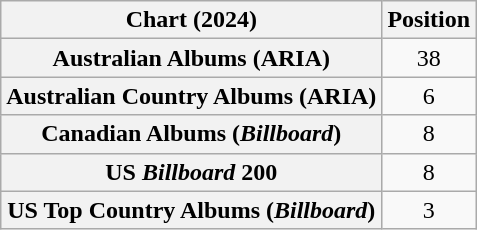<table class="wikitable sortable plainrowheaders" style="text-align:center">
<tr>
<th scope="col">Chart (2024)</th>
<th scope="col">Position</th>
</tr>
<tr>
<th scope="row">Australian Albums (ARIA)</th>
<td>38</td>
</tr>
<tr>
<th scope="row">Australian Country Albums (ARIA)</th>
<td>6</td>
</tr>
<tr>
<th scope="row">Canadian Albums (<em>Billboard</em>)</th>
<td>8</td>
</tr>
<tr>
<th scope="row">US <em>Billboard</em> 200</th>
<td>8</td>
</tr>
<tr>
<th scope="row">US Top Country Albums (<em>Billboard</em>)</th>
<td>3</td>
</tr>
</table>
